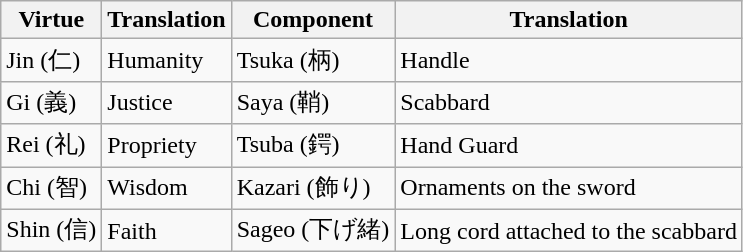<table class="wikitable">
<tr>
<th>Virtue</th>
<th>Translation</th>
<th>Component</th>
<th>Translation</th>
</tr>
<tr>
<td>Jin (仁)</td>
<td>Humanity</td>
<td>Tsuka (柄)</td>
<td>Handle</td>
</tr>
<tr>
<td>Gi (義)</td>
<td>Justice</td>
<td>Saya (鞘)</td>
<td>Scabbard</td>
</tr>
<tr>
<td>Rei (礼)</td>
<td>Propriety</td>
<td>Tsuba (鍔)</td>
<td>Hand Guard</td>
</tr>
<tr>
<td>Chi (智)</td>
<td>Wisdom</td>
<td>Kazari (飾り)</td>
<td>Ornaments on the sword</td>
</tr>
<tr>
<td>Shin (信)</td>
<td>Faith</td>
<td>Sageo (下げ緒)</td>
<td>Long cord attached to the scabbard</td>
</tr>
</table>
